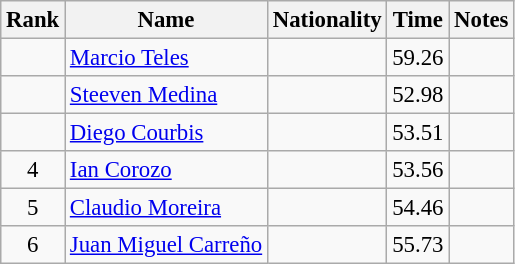<table class="wikitable sortable" style="text-align:center;font-size:95%">
<tr>
<th>Rank</th>
<th>Name</th>
<th>Nationality</th>
<th>Time</th>
<th>Notes</th>
</tr>
<tr>
<td></td>
<td align=left><a href='#'>Marcio Teles</a></td>
<td align=left></td>
<td>59.26</td>
<td></td>
</tr>
<tr>
<td></td>
<td align=left><a href='#'>Steeven Medina</a></td>
<td align=left></td>
<td>52.98</td>
<td></td>
</tr>
<tr>
<td></td>
<td align=left><a href='#'>Diego Courbis</a></td>
<td align=left></td>
<td>53.51</td>
<td></td>
</tr>
<tr>
<td>4</td>
<td align=left><a href='#'>Ian Corozo</a></td>
<td align=left></td>
<td>53.56</td>
<td></td>
</tr>
<tr>
<td>5</td>
<td align=left><a href='#'>Claudio Moreira</a></td>
<td align=left></td>
<td>54.46</td>
<td></td>
</tr>
<tr>
<td>6</td>
<td align=left><a href='#'>Juan Miguel Carreño</a></td>
<td align=left></td>
<td>55.73</td>
<td></td>
</tr>
</table>
